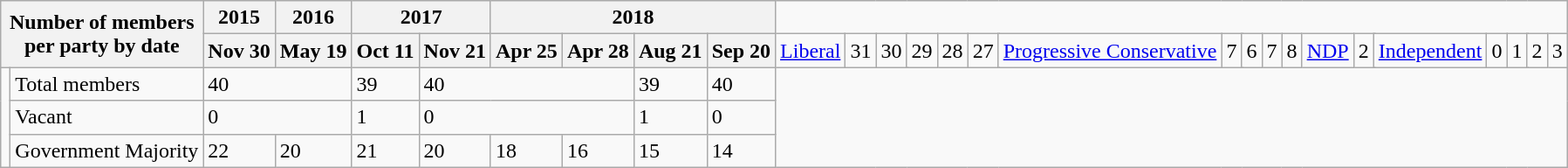<table class="wikitable">
<tr>
<th colspan=2 rowspan=2>Number of members<br>per party by date</th>
<th>2015</th>
<th>2016</th>
<th colspan=2>2017</th>
<th colspan=4>2018</th>
</tr>
<tr>
<th>Nov 30</th>
<th>May 19</th>
<th>Oct 11</th>
<th>Nov 21</th>
<th>Apr 25</th>
<th>Apr 28</th>
<th>Aug 21</th>
<th>Sep 20<br></th>
<td><a href='#'>Liberal</a></td>
<td>31</td>
<td colspan=3>30</td>
<td>29</td>
<td>28</td>
<td colspan=2>27<br></td>
<td><a href='#'>Progressive Conservative</a></td>
<td colspan=2>7</td>
<td>6</td>
<td colspan=4>7</td>
<td>8<br></td>
<td><a href='#'>NDP</a></td>
<td colspan=8>2<br></td>
<td><a href='#'>Independent</a></td>
<td>0</td>
<td colspan=3>1</td>
<td>2</td>
<td colspan=3>3</td>
</tr>
<tr>
<td rowspan=3></td>
<td>Total members</td>
<td colspan=2>40</td>
<td>39</td>
<td colspan=3>40</td>
<td>39</td>
<td>40</td>
</tr>
<tr>
<td>Vacant</td>
<td colspan=2>0</td>
<td>1</td>
<td colspan=3>0</td>
<td>1</td>
<td>0</td>
</tr>
<tr>
<td>Government Majority</td>
<td>22</td>
<td>20</td>
<td>21</td>
<td>20</td>
<td>18</td>
<td>16</td>
<td>15</td>
<td>14</td>
</tr>
</table>
